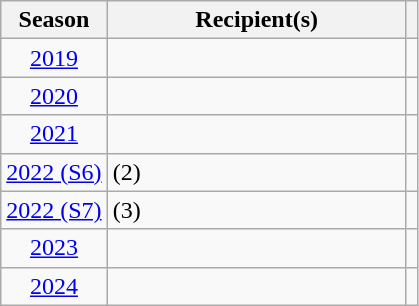<table class="wikitable sortable" style=text-align:center>
<tr>
<th>Season</th>
<th style=width:12em>Recipient(s)</th>
<th class=unsortable></th>
</tr>
<tr>
<td><a href='#'>2019</a></td>
<td align=left><strong></strong></td>
<td></td>
</tr>
<tr>
<td><a href='#'>2020</a></td>
<td align=left></td>
<td></td>
</tr>
<tr>
<td><a href='#'>2021</a></td>
<td align=left><strong></strong></td>
<td></td>
</tr>
<tr>
<td><a href='#'>2022 (S6)</a></td>
<td align=left><strong></strong> (2)</td>
<td></td>
</tr>
<tr>
<td><a href='#'>2022 (S7)</a></td>
<td align=left><strong></strong> (3)</td>
<td></td>
</tr>
<tr>
<td><a href='#'>2023</a></td>
<td align=left><strong></strong></td>
<td></td>
</tr>
<tr>
<td><a href='#'>2024</a></td>
<td align=left><strong></strong></td>
<td></td>
</tr>
</table>
